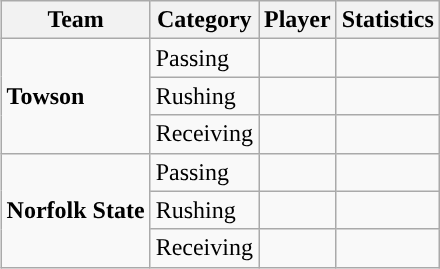<table class="wikitable" style="float: right;">
<tr>
<th>Team</th>
<th>Category</th>
<th>Player</th>
<th>Statistics</th>
</tr>
<tr>
<td rowspan=3><strong>Towson</strong></td>
<td>Passing</td>
<td></td>
<td></td>
</tr>
<tr>
<td>Rushing</td>
<td></td>
<td></td>
</tr>
<tr>
<td>Receiving</td>
<td></td>
<td></td>
</tr>
<tr>
<td rowspan=3><strong>Norfolk State</strong></td>
<td>Passing</td>
<td></td>
<td></td>
</tr>
<tr>
<td>Rushing</td>
<td></td>
<td></td>
</tr>
<tr>
<td>Receiving</td>
<td></td>
<td></td>
</tr>
</table>
